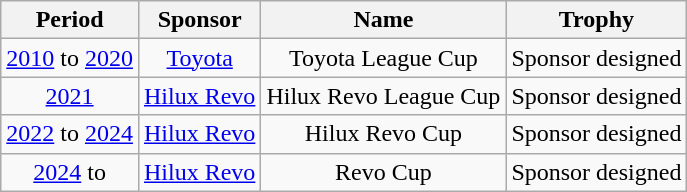<table class="wikitable" style="text-align:center;margin-left:1em;float:left">
<tr>
<th>Period</th>
<th>Sponsor</th>
<th>Name</th>
<th>Trophy</th>
</tr>
<tr>
<td><a href='#'>2010</a> to <a href='#'>2020</a></td>
<td><a href='#'>Toyota</a></td>
<td>Toyota League Cup</td>
<td>Sponsor designed</td>
</tr>
<tr>
<td><a href='#'>2021</a></td>
<td><a href='#'>Hilux Revo</a></td>
<td>Hilux Revo League Cup</td>
<td>Sponsor designed</td>
</tr>
<tr>
<td><a href='#'>2022</a> to <a href='#'>2024</a></td>
<td><a href='#'>Hilux Revo</a></td>
<td>Hilux Revo Cup</td>
<td>Sponsor designed</td>
</tr>
<tr>
<td><a href='#'>2024</a> to</td>
<td><a href='#'>Hilux Revo</a></td>
<td>Revo Cup</td>
<td>Sponsor designed</td>
</tr>
</table>
